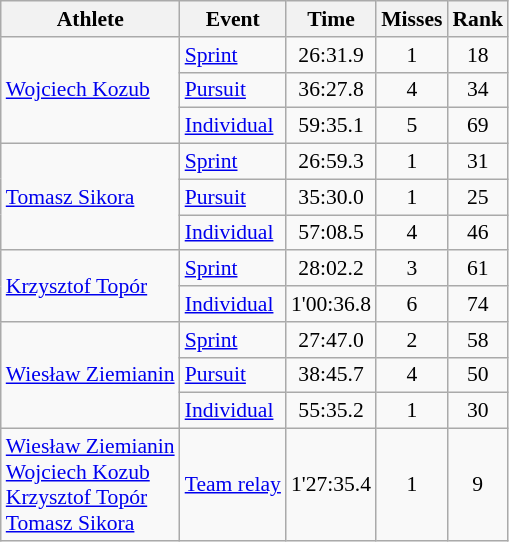<table class="wikitable" style="font-size:90%">
<tr>
<th>Athlete</th>
<th>Event</th>
<th>Time</th>
<th>Misses</th>
<th>Rank</th>
</tr>
<tr align=center>
<td align=left rowspan=3><a href='#'>Wojciech Kozub</a></td>
<td align=left><a href='#'>Sprint</a></td>
<td>26:31.9</td>
<td>1</td>
<td>18</td>
</tr>
<tr align=center>
<td align=left><a href='#'>Pursuit</a></td>
<td>36:27.8</td>
<td>4</td>
<td>34</td>
</tr>
<tr align=center>
<td align=left><a href='#'>Individual</a></td>
<td>59:35.1</td>
<td>5</td>
<td>69</td>
</tr>
<tr align=center>
<td align=left rowspan=3><a href='#'>Tomasz Sikora</a></td>
<td align=left><a href='#'>Sprint</a></td>
<td>26:59.3</td>
<td>1</td>
<td>31</td>
</tr>
<tr align=center>
<td align=left><a href='#'>Pursuit</a></td>
<td>35:30.0</td>
<td>1</td>
<td>25</td>
</tr>
<tr align=center>
<td align=left><a href='#'>Individual</a></td>
<td>57:08.5</td>
<td>4</td>
<td>46</td>
</tr>
<tr align=center>
<td align=left rowspan=2><a href='#'>Krzysztof Topór</a></td>
<td align=left><a href='#'>Sprint</a></td>
<td>28:02.2</td>
<td>3</td>
<td>61</td>
</tr>
<tr align=center>
<td align=left><a href='#'>Individual</a></td>
<td>1'00:36.8</td>
<td>6</td>
<td>74</td>
</tr>
<tr align=center>
<td align=left rowspan=3><a href='#'>Wiesław Ziemianin</a></td>
<td align=left><a href='#'>Sprint</a></td>
<td>27:47.0</td>
<td>2</td>
<td>58</td>
</tr>
<tr align=center>
<td align=left><a href='#'>Pursuit</a></td>
<td>38:45.7</td>
<td>4</td>
<td>50</td>
</tr>
<tr align=center>
<td align=left><a href='#'>Individual</a></td>
<td>55:35.2</td>
<td>1</td>
<td>30</td>
</tr>
<tr align=center>
<td align=left><a href='#'>Wiesław Ziemianin</a><br><a href='#'>Wojciech Kozub</a><br><a href='#'>Krzysztof Topór</a><br><a href='#'>Tomasz Sikora</a></td>
<td align=left><a href='#'>Team relay</a></td>
<td>1'27:35.4</td>
<td>1</td>
<td>9</td>
</tr>
</table>
